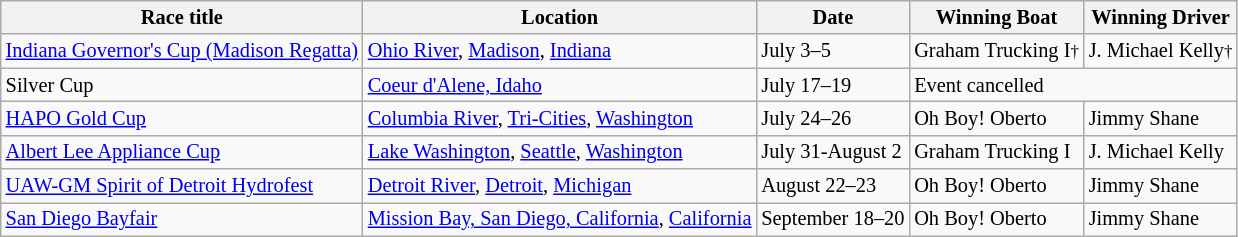<table class="wikitable" style="font-size: 85%;">
<tr>
<th>Race title</th>
<th>Location</th>
<th>Date</th>
<th>Winning Boat</th>
<th>Winning Driver</th>
</tr>
<tr>
<td><a href='#'>Indiana Governor's Cup (Madison Regatta)</a></td>
<td><a href='#'>Ohio River</a>, <a href='#'>Madison</a>, <a href='#'>Indiana</a></td>
<td>July 3–5</td>
<td>Graham Trucking I<small>†</small></td>
<td>J. Michael Kelly<small>†</small></td>
</tr>
<tr>
<td>Silver Cup</td>
<td><a href='#'>Coeur d'Alene, Idaho</a></td>
<td>July 17–19</td>
<td colspan="2">Event cancelled</td>
</tr>
<tr>
<td><a href='#'>HAPO Gold Cup</a></td>
<td><a href='#'>Columbia River</a>, <a href='#'>Tri-Cities</a>, <a href='#'>Washington</a></td>
<td>July 24–26</td>
<td>Oh Boy! Oberto</td>
<td>Jimmy Shane</td>
</tr>
<tr>
<td><a href='#'>Albert Lee Appliance Cup</a></td>
<td><a href='#'>Lake Washington</a>, <a href='#'>Seattle</a>, <a href='#'>Washington</a></td>
<td>July 31-August 2</td>
<td>Graham Trucking I</td>
<td>J. Michael Kelly</td>
</tr>
<tr>
<td><a href='#'>UAW-GM Spirit of Detroit Hydrofest</a></td>
<td><a href='#'>Detroit River</a>, <a href='#'>Detroit</a>, <a href='#'>Michigan</a></td>
<td>August 22–23</td>
<td>Oh Boy! Oberto</td>
<td>Jimmy Shane</td>
</tr>
<tr>
<td><a href='#'>San Diego Bayfair</a></td>
<td><a href='#'>Mission Bay, San Diego, California</a>, <a href='#'>California</a></td>
<td>September 18–20</td>
<td>Oh Boy! Oberto</td>
<td>Jimmy Shane</td>
</tr>
</table>
